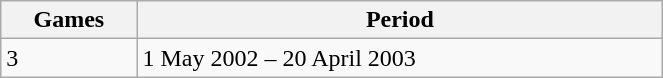<table class="wikitable" style="width:35%;">
<tr>
<th style="width:5%;">Games</th>
<th style="width:30%;">Period</th>
</tr>
<tr>
<td>3</td>
<td>1 May 2002 – 20 April 2003</td>
</tr>
</table>
